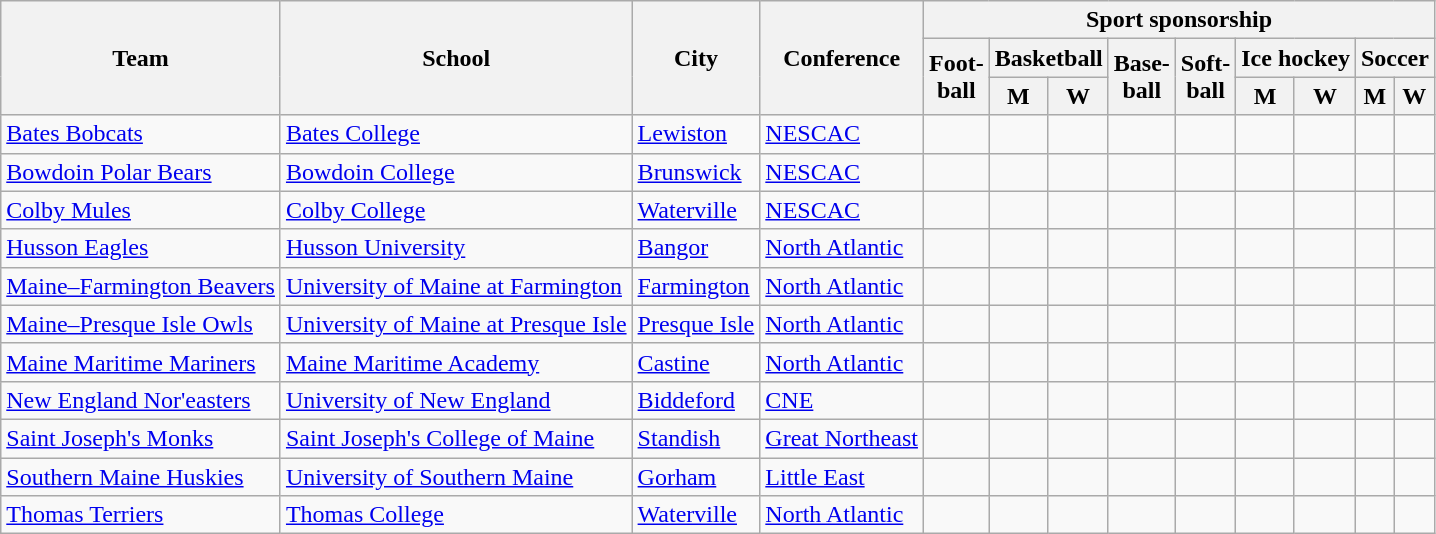<table class="sortable wikitable">
<tr>
<th rowspan=3>Team</th>
<th rowspan=3>School</th>
<th rowspan=3>City</th>
<th rowspan=3>Conference</th>
<th colspan=9>Sport sponsorship</th>
</tr>
<tr>
<th rowspan=2>Foot-<br>ball</th>
<th colspan=2>Basketball</th>
<th rowspan=2>Base-<br>ball</th>
<th rowspan=2>Soft-<br>ball</th>
<th colspan=2>Ice hockey</th>
<th colspan=2>Soccer</th>
</tr>
<tr>
<th>M</th>
<th>W</th>
<th>M</th>
<th>W</th>
<th>M</th>
<th>W</th>
</tr>
<tr>
<td><a href='#'>Bates Bobcats</a></td>
<td><a href='#'>Bates College</a></td>
<td><a href='#'>Lewiston</a></td>
<td><a href='#'>NESCAC</a></td>
<td></td>
<td></td>
<td></td>
<td></td>
<td></td>
<td></td>
<td></td>
<td></td>
<td></td>
</tr>
<tr>
<td><a href='#'>Bowdoin Polar Bears</a></td>
<td><a href='#'>Bowdoin College</a></td>
<td><a href='#'>Brunswick</a></td>
<td><a href='#'>NESCAC</a></td>
<td></td>
<td></td>
<td></td>
<td></td>
<td></td>
<td></td>
<td></td>
<td></td>
<td></td>
</tr>
<tr>
<td><a href='#'>Colby Mules</a></td>
<td><a href='#'>Colby College</a></td>
<td><a href='#'>Waterville</a></td>
<td><a href='#'>NESCAC</a></td>
<td></td>
<td></td>
<td></td>
<td></td>
<td></td>
<td></td>
<td></td>
<td></td>
<td></td>
</tr>
<tr>
<td><a href='#'>Husson Eagles</a></td>
<td><a href='#'>Husson University</a></td>
<td><a href='#'>Bangor</a></td>
<td><a href='#'>North Atlantic</a></td>
<td> </td>
<td></td>
<td></td>
<td></td>
<td></td>
<td></td>
<td></td>
<td></td>
<td></td>
</tr>
<tr>
<td><a href='#'>Maine–Farmington Beavers</a></td>
<td><a href='#'>University of Maine at Farmington</a></td>
<td><a href='#'>Farmington</a></td>
<td><a href='#'>North Atlantic</a></td>
<td></td>
<td></td>
<td></td>
<td></td>
<td></td>
<td></td>
<td></td>
<td></td>
<td></td>
</tr>
<tr>
<td><a href='#'>Maine–Presque Isle Owls</a></td>
<td><a href='#'>University of Maine at Presque Isle</a></td>
<td><a href='#'>Presque Isle</a></td>
<td><a href='#'>North Atlantic</a></td>
<td></td>
<td></td>
<td></td>
<td></td>
<td></td>
<td></td>
<td></td>
<td></td>
<td></td>
</tr>
<tr>
<td><a href='#'>Maine Maritime Mariners</a></td>
<td><a href='#'>Maine Maritime Academy</a></td>
<td><a href='#'>Castine</a></td>
<td><a href='#'>North Atlantic</a></td>
<td></td>
<td></td>
<td></td>
<td></td>
<td></td>
<td></td>
<td></td>
<td></td>
<td></td>
</tr>
<tr>
<td><a href='#'>New England Nor'easters</a></td>
<td><a href='#'>University of New England</a></td>
<td><a href='#'>Biddeford</a></td>
<td><a href='#'>CNE</a></td>
<td></td>
<td></td>
<td></td>
<td></td>
<td></td>
<td></td>
<td> </td>
<td></td>
<td></td>
</tr>
<tr>
<td><a href='#'>Saint Joseph's Monks</a></td>
<td><a href='#'>Saint Joseph's College of Maine</a></td>
<td><a href='#'>Standish</a></td>
<td><a href='#'>Great Northeast</a></td>
<td></td>
<td></td>
<td></td>
<td></td>
<td></td>
<td></td>
<td></td>
<td></td>
<td></td>
</tr>
<tr>
<td><a href='#'>Southern Maine Huskies</a></td>
<td><a href='#'>University of Southern Maine</a></td>
<td><a href='#'>Gorham</a></td>
<td><a href='#'>Little East</a></td>
<td></td>
<td></td>
<td></td>
<td></td>
<td></td>
<td> </td>
<td> </td>
<td></td>
<td></td>
</tr>
<tr>
<td><a href='#'>Thomas Terriers</a></td>
<td><a href='#'>Thomas College</a></td>
<td><a href='#'>Waterville</a></td>
<td><a href='#'>North Atlantic</a></td>
<td></td>
<td></td>
<td></td>
<td></td>
<td></td>
<td></td>
<td></td>
<td></td>
<td></td>
</tr>
</table>
